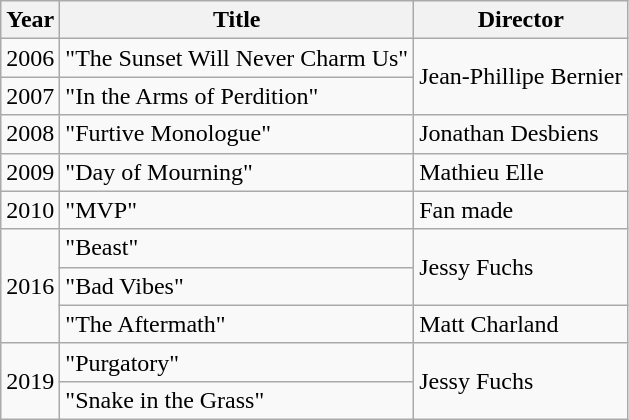<table class="wikitable" border="1">
<tr>
<th>Year</th>
<th>Title</th>
<th>Director</th>
</tr>
<tr>
<td>2006</td>
<td>"The Sunset Will Never Charm Us"</td>
<td rowspan="2">Jean-Phillipe Bernier</td>
</tr>
<tr>
<td>2007</td>
<td>"In the Arms of Perdition"</td>
</tr>
<tr>
<td>2008</td>
<td>"Furtive Monologue"</td>
<td>Jonathan Desbiens</td>
</tr>
<tr>
<td>2009</td>
<td>"Day of Mourning"</td>
<td>Mathieu Elle</td>
</tr>
<tr>
<td>2010</td>
<td>"MVP"</td>
<td>Fan made</td>
</tr>
<tr>
<td rowspan=3>2016</td>
<td>"Beast"</td>
<td rowspan=2>Jessy Fuchs</td>
</tr>
<tr>
<td>"Bad Vibes"</td>
</tr>
<tr>
<td>"The Aftermath"</td>
<td>Matt Charland</td>
</tr>
<tr>
<td rowspan=2>2019</td>
<td>"Purgatory"</td>
<td rowspan=2>Jessy Fuchs</td>
</tr>
<tr>
<td>"Snake in the Grass"</td>
</tr>
</table>
